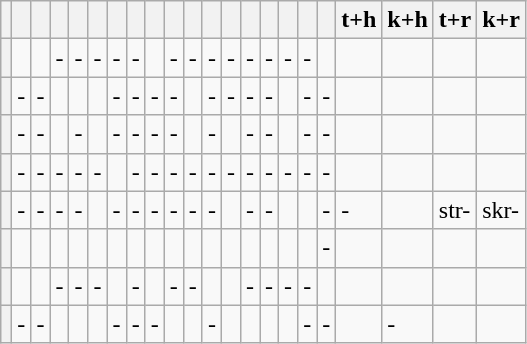<table class="wikitable">
<tr>
<th></th>
<th></th>
<th></th>
<th></th>
<th></th>
<th></th>
<th></th>
<th></th>
<th></th>
<th></th>
<th></th>
<th></th>
<th></th>
<th></th>
<th></th>
<th></th>
<th></th>
<th></th>
<th>t+h</th>
<th>k+h</th>
<th>t+r</th>
<th>k+r</th>
</tr>
<tr>
<th></th>
<td></td>
<td></td>
<td>-</td>
<td>-</td>
<td>-</td>
<td>-</td>
<td>-</td>
<td></td>
<td>-</td>
<td>-</td>
<td>-</td>
<td>-</td>
<td>-</td>
<td>-</td>
<td>-</td>
<td>-</td>
<td></td>
<td></td>
<td></td>
<td></td>
<td></td>
</tr>
<tr>
<th></th>
<td>-</td>
<td>-</td>
<td></td>
<td></td>
<td></td>
<td>-</td>
<td>-</td>
<td>-</td>
<td>-</td>
<td></td>
<td>-</td>
<td>-</td>
<td>-</td>
<td>-</td>
<td></td>
<td>-</td>
<td>-</td>
<td></td>
<td></td>
<td></td>
<td></td>
</tr>
<tr>
<th></th>
<td>-</td>
<td>-</td>
<td></td>
<td>-</td>
<td></td>
<td>-</td>
<td>-</td>
<td>-</td>
<td>-</td>
<td></td>
<td>-</td>
<td></td>
<td>-</td>
<td>-</td>
<td></td>
<td>-</td>
<td>-</td>
<td></td>
<td></td>
<td></td>
<td></td>
</tr>
<tr>
<th></th>
<td>-</td>
<td>-</td>
<td>-</td>
<td>-</td>
<td>-</td>
<td></td>
<td>-</td>
<td>-</td>
<td>-</td>
<td>-</td>
<td>-</td>
<td>-</td>
<td>-</td>
<td>-</td>
<td>-</td>
<td>-</td>
<td>-</td>
<td></td>
<td></td>
<td></td>
<td></td>
</tr>
<tr>
<th></th>
<td>-</td>
<td>-</td>
<td>-</td>
<td>-</td>
<td></td>
<td>-</td>
<td>-</td>
<td>-</td>
<td>-</td>
<td>-</td>
<td>-</td>
<td></td>
<td>-</td>
<td>-</td>
<td></td>
<td></td>
<td>-</td>
<td>-</td>
<td></td>
<td>str-</td>
<td>skr-</td>
</tr>
<tr>
<th></th>
<td></td>
<td></td>
<td></td>
<td></td>
<td></td>
<td></td>
<td></td>
<td></td>
<td></td>
<td></td>
<td></td>
<td></td>
<td></td>
<td></td>
<td></td>
<td></td>
<td>-</td>
<td></td>
<td></td>
<td></td>
<td></td>
</tr>
<tr>
<th></th>
<td></td>
<td></td>
<td>-</td>
<td>-</td>
<td>-</td>
<td></td>
<td>-</td>
<td></td>
<td>-</td>
<td>-</td>
<td></td>
<td></td>
<td>-</td>
<td>-</td>
<td>-</td>
<td>-</td>
<td></td>
<td></td>
<td></td>
<td></td>
<td></td>
</tr>
<tr>
<th></th>
<td>-</td>
<td>-</td>
<td></td>
<td></td>
<td></td>
<td>-</td>
<td>-</td>
<td>-</td>
<td></td>
<td></td>
<td>-</td>
<td></td>
<td></td>
<td></td>
<td></td>
<td>-</td>
<td>-</td>
<td></td>
<td>-</td>
<td></td>
<td></td>
</tr>
</table>
